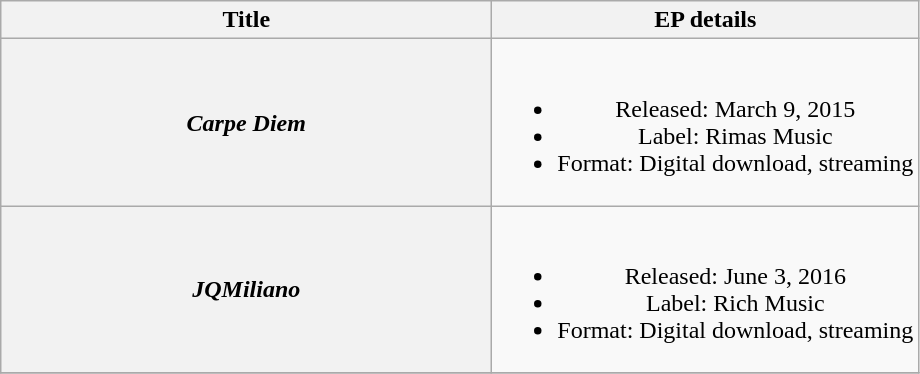<table class="wikitable plainrowheaders" style="text-align:center;">
<tr>
<th style="width:20em;">Title</th>
<th>EP details</th>
</tr>
<tr>
<th scope="row"><em>Carpe Diem</em></th>
<td><br><ul><li>Released: March 9, 2015</li><li>Label: Rimas Music</li><li>Format: Digital download, streaming</li></ul></td>
</tr>
<tr>
<th scope="row"><em>JQMiliano</em></th>
<td><br><ul><li>Released: June 3, 2016</li><li>Label: Rich Music</li><li>Format: Digital download, streaming</li></ul></td>
</tr>
<tr>
</tr>
</table>
